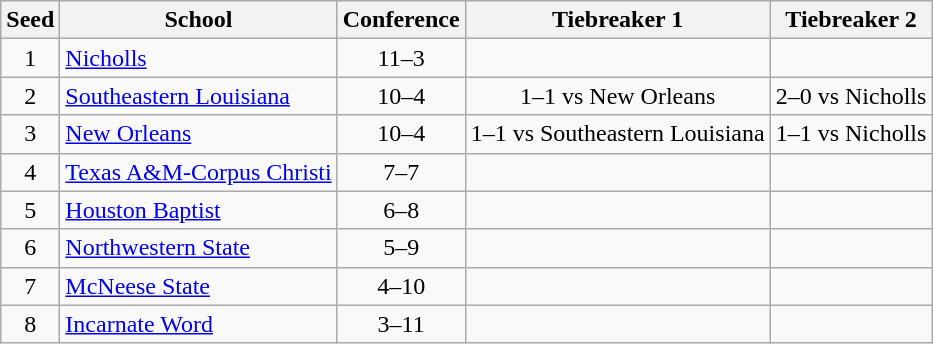<table class="wikitable" style="text-align:center">
<tr>
<th>Seed</th>
<th>School</th>
<th>Conference</th>
<th>Tiebreaker 1</th>
<th>Tiebreaker 2</th>
</tr>
<tr>
<td>1</td>
<td align="left"><a href='#'>Nicholls</a></td>
<td>11–3</td>
<td align="left"></td>
<td></td>
</tr>
<tr>
<td>2</td>
<td align="left"><a href='#'>Southeastern Louisiana</a></td>
<td>10–4</td>
<td>1–1 vs New Orleans</td>
<td>2–0 vs Nicholls</td>
</tr>
<tr>
<td>3</td>
<td align="left"><a href='#'>New Orleans</a></td>
<td>10–4</td>
<td align="left">1–1 vs Southeastern Louisiana</td>
<td>1–1 vs Nicholls</td>
</tr>
<tr>
<td>4</td>
<td align="left"><a href='#'>Texas A&M-Corpus Christi</a></td>
<td>7–7</td>
<td align="left"></td>
<td></td>
</tr>
<tr>
<td>5</td>
<td align="left"><a href='#'>Houston Baptist</a></td>
<td>6–8</td>
<td align="left"></td>
<td></td>
</tr>
<tr>
<td>6</td>
<td align="left"><a href='#'>Northwestern State</a></td>
<td>5–9</td>
<td></td>
<td></td>
</tr>
<tr>
<td>7</td>
<td align="left"><a href='#'>McNeese State</a></td>
<td>4–10</td>
<td align="left"></td>
<td></td>
</tr>
<tr>
<td>8</td>
<td align="left"><a href='#'>Incarnate Word</a></td>
<td>3–11</td>
<td align="left"></td>
<td></td>
</tr>
</table>
